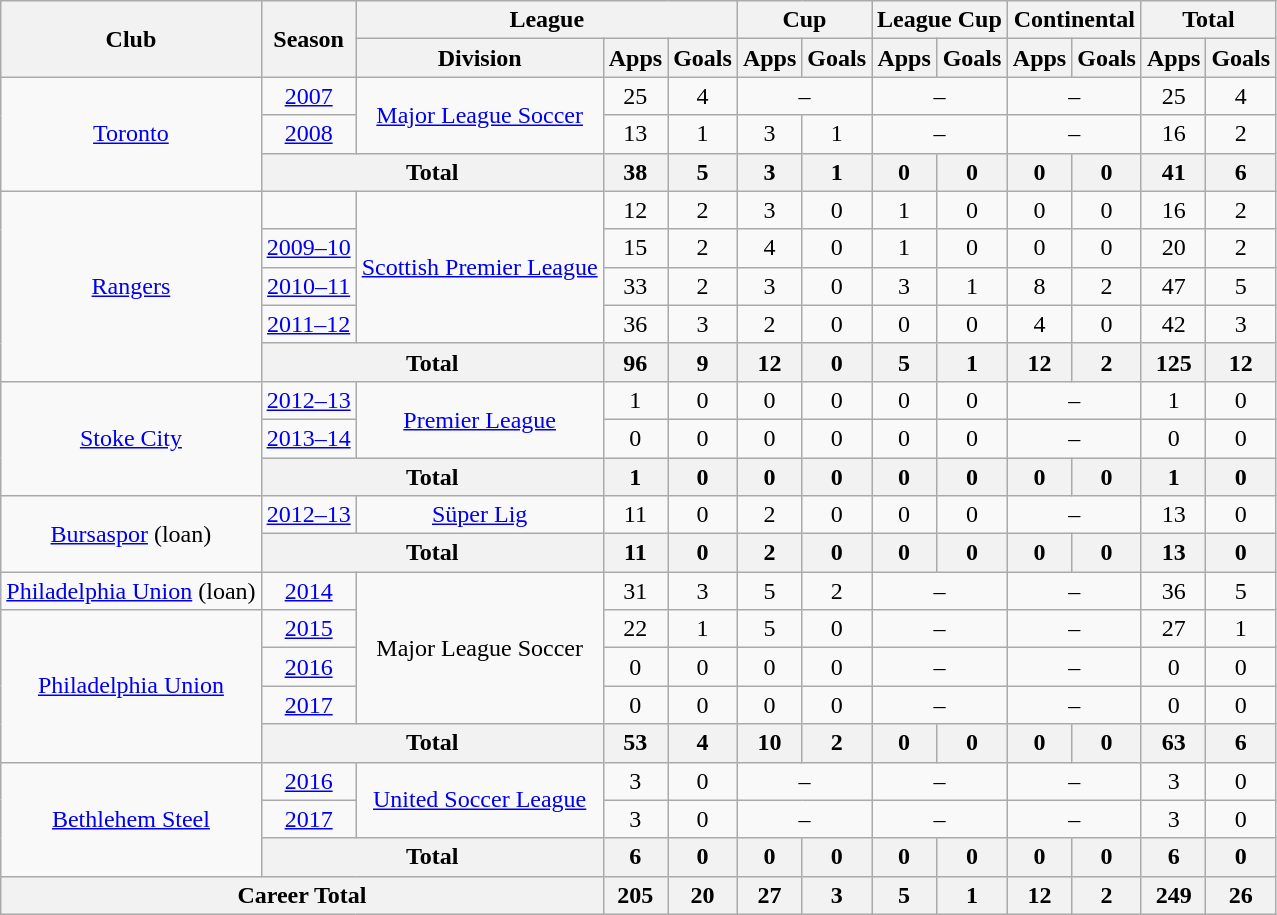<table class="wikitable" style="text-align: center;">
<tr>
<th rowspan="2">Club</th>
<th rowspan="2">Season</th>
<th colspan="3">League</th>
<th colspan="2">Cup</th>
<th colspan="2">League Cup</th>
<th colspan="2">Continental</th>
<th colspan="2">Total</th>
</tr>
<tr>
<th>Division</th>
<th>Apps</th>
<th>Goals</th>
<th>Apps</th>
<th>Goals</th>
<th>Apps</th>
<th>Goals</th>
<th>Apps</th>
<th>Goals</th>
<th>Apps</th>
<th>Goals</th>
</tr>
<tr>
<td rowspan="3"><a href='#'>Toronto</a></td>
<td><a href='#'>2007</a></td>
<td rowspan="2"><a href='#'>Major League Soccer</a></td>
<td>25</td>
<td>4</td>
<td colspan="2">–</td>
<td colspan="2">–</td>
<td colspan="2">–</td>
<td>25</td>
<td>4</td>
</tr>
<tr>
<td><a href='#'>2008</a></td>
<td>13</td>
<td>1</td>
<td>3</td>
<td>1</td>
<td colspan="2">–</td>
<td colspan="2">–</td>
<td>16</td>
<td>2</td>
</tr>
<tr>
<th colspan="2">Total</th>
<th>38</th>
<th>5</th>
<th>3</th>
<th>1</th>
<th>0</th>
<th>0</th>
<th>0</th>
<th>0</th>
<th>41</th>
<th>6</th>
</tr>
<tr>
<td rowspan="5"><a href='#'>Rangers</a></td>
<td></td>
<td rowspan="4"><a href='#'>Scottish Premier League</a></td>
<td>12</td>
<td>2</td>
<td>3</td>
<td>0</td>
<td>1</td>
<td>0</td>
<td>0</td>
<td>0</td>
<td>16</td>
<td>2</td>
</tr>
<tr>
<td><a href='#'>2009–10</a></td>
<td>15</td>
<td>2</td>
<td>4</td>
<td>0</td>
<td>1</td>
<td>0</td>
<td>0</td>
<td>0</td>
<td>20</td>
<td>2</td>
</tr>
<tr>
<td><a href='#'>2010–11</a></td>
<td>33</td>
<td>2</td>
<td>3</td>
<td>0</td>
<td>3</td>
<td>1</td>
<td>8</td>
<td>2</td>
<td>47</td>
<td>5</td>
</tr>
<tr>
<td><a href='#'>2011–12</a></td>
<td>36</td>
<td>3</td>
<td>2</td>
<td>0</td>
<td>0</td>
<td>0</td>
<td>4</td>
<td>0</td>
<td>42</td>
<td>3</td>
</tr>
<tr>
<th colspan="2">Total</th>
<th>96</th>
<th>9</th>
<th>12</th>
<th>0</th>
<th>5</th>
<th>1</th>
<th>12</th>
<th>2</th>
<th>125</th>
<th>12</th>
</tr>
<tr>
<td rowspan="3"><a href='#'>Stoke City</a></td>
<td><a href='#'>2012–13</a></td>
<td rowspan="2"><a href='#'>Premier League</a></td>
<td>1</td>
<td>0</td>
<td>0</td>
<td>0</td>
<td>0</td>
<td>0</td>
<td colspan="2">–</td>
<td>1</td>
<td>0</td>
</tr>
<tr>
<td><a href='#'>2013–14</a></td>
<td>0</td>
<td>0</td>
<td>0</td>
<td>0</td>
<td>0</td>
<td>0</td>
<td colspan="2">–</td>
<td>0</td>
<td>0</td>
</tr>
<tr>
<th colspan="2">Total</th>
<th>1</th>
<th>0</th>
<th>0</th>
<th>0</th>
<th>0</th>
<th>0</th>
<th>0</th>
<th>0</th>
<th>1</th>
<th>0</th>
</tr>
<tr>
<td rowspan="2"><a href='#'>Bursaspor</a> (loan)</td>
<td><a href='#'>2012–13</a></td>
<td><a href='#'>Süper Lig</a></td>
<td>11</td>
<td>0</td>
<td>2</td>
<td>0</td>
<td>0</td>
<td>0</td>
<td colspan="2">–</td>
<td>13</td>
<td>0</td>
</tr>
<tr>
<th colspan="2">Total</th>
<th>11</th>
<th>0</th>
<th>2</th>
<th>0</th>
<th>0</th>
<th>0</th>
<th>0</th>
<th>0</th>
<th>13</th>
<th>0</th>
</tr>
<tr>
<td><a href='#'>Philadelphia Union</a> (loan)</td>
<td><a href='#'>2014</a></td>
<td rowspan="4">Major League Soccer</td>
<td>31</td>
<td>3</td>
<td>5</td>
<td>2</td>
<td colspan="2">–</td>
<td colspan="2">–</td>
<td>36</td>
<td>5</td>
</tr>
<tr>
<td rowspan="4"><a href='#'>Philadelphia Union</a></td>
<td><a href='#'>2015</a></td>
<td>22</td>
<td>1</td>
<td>5</td>
<td>0</td>
<td colspan="2">–</td>
<td colspan="2">–</td>
<td>27</td>
<td>1</td>
</tr>
<tr>
<td><a href='#'>2016</a></td>
<td>0</td>
<td>0</td>
<td>0</td>
<td>0</td>
<td colspan="2">–</td>
<td colspan="2">–</td>
<td>0</td>
<td>0</td>
</tr>
<tr>
<td><a href='#'>2017</a></td>
<td>0</td>
<td>0</td>
<td>0</td>
<td>0</td>
<td colspan="2">–</td>
<td colspan="2">–</td>
<td>0</td>
<td>0</td>
</tr>
<tr>
<th colspan="2">Total</th>
<th>53</th>
<th>4</th>
<th>10</th>
<th>2</th>
<th>0</th>
<th>0</th>
<th>0</th>
<th>0</th>
<th>63</th>
<th>6</th>
</tr>
<tr>
<td rowspan="3"><a href='#'>Bethlehem Steel</a></td>
<td><a href='#'>2016</a></td>
<td rowspan="2"><a href='#'>United Soccer League</a></td>
<td>3</td>
<td>0</td>
<td colspan="2">–</td>
<td colspan="2">–</td>
<td colspan="2">–</td>
<td>3</td>
<td>0</td>
</tr>
<tr>
<td><a href='#'>2017</a></td>
<td>3</td>
<td>0</td>
<td colspan="2">–</td>
<td colspan="2">–</td>
<td colspan="2">–</td>
<td>3</td>
<td>0</td>
</tr>
<tr>
<th colspan="2">Total</th>
<th>6</th>
<th>0</th>
<th>0</th>
<th>0</th>
<th>0</th>
<th>0</th>
<th>0</th>
<th>0</th>
<th>6</th>
<th>0</th>
</tr>
<tr>
<th colspan="3">Career Total</th>
<th>205</th>
<th>20</th>
<th>27</th>
<th>3</th>
<th>5</th>
<th>1</th>
<th>12</th>
<th>2</th>
<th>249</th>
<th>26</th>
</tr>
</table>
